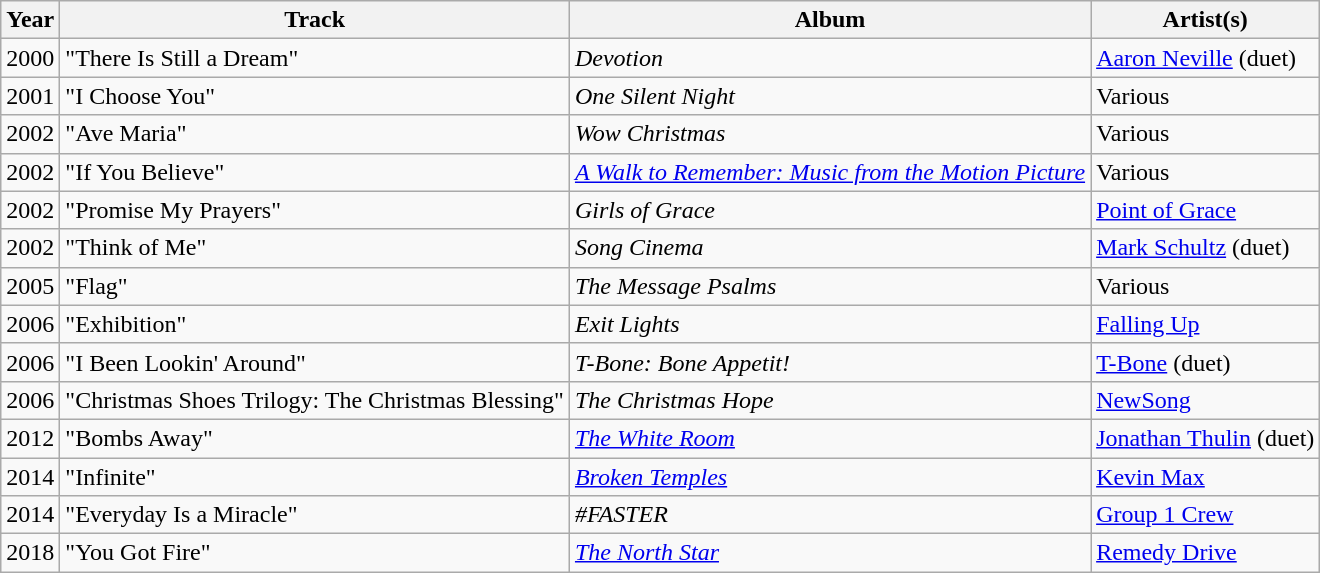<table class="wikitable">
<tr>
<th>Year</th>
<th>Track</th>
<th>Album</th>
<th>Artist(s)</th>
</tr>
<tr>
<td>2000</td>
<td>"There Is Still a Dream"</td>
<td><em>Devotion</em></td>
<td><a href='#'>Aaron Neville</a> (duet)</td>
</tr>
<tr>
<td>2001</td>
<td>"I Choose You"</td>
<td><em>One Silent Night</em></td>
<td>Various</td>
</tr>
<tr>
<td>2002</td>
<td>"Ave Maria"</td>
<td><em>Wow Christmas</em></td>
<td>Various</td>
</tr>
<tr>
<td>2002</td>
<td>"If You Believe"</td>
<td><em><a href='#'>A Walk to Remember: Music from the Motion Picture</a></em></td>
<td>Various</td>
</tr>
<tr>
<td>2002</td>
<td>"Promise My Prayers"</td>
<td><em>Girls of Grace</em></td>
<td><a href='#'>Point of Grace</a></td>
</tr>
<tr>
<td>2002</td>
<td>"Think of Me"</td>
<td><em>Song Cinema</em></td>
<td><a href='#'>Mark Schultz</a> (duet)</td>
</tr>
<tr>
<td>2005</td>
<td>"Flag"</td>
<td><em>The Message Psalms</em></td>
<td>Various</td>
</tr>
<tr>
<td>2006</td>
<td>"Exhibition"</td>
<td><em>Exit Lights</em></td>
<td><a href='#'>Falling Up</a></td>
</tr>
<tr>
<td>2006</td>
<td>"I Been Lookin' Around"</td>
<td><em>T-Bone: Bone Appetit!</em></td>
<td><a href='#'>T-Bone</a> (duet)</td>
</tr>
<tr>
<td>2006</td>
<td>"Christmas Shoes Trilogy: The Christmas Blessing"</td>
<td><em>The Christmas Hope</em></td>
<td><a href='#'>NewSong</a></td>
</tr>
<tr>
<td>2012</td>
<td>"Bombs Away"</td>
<td><em><a href='#'>The White Room</a></em></td>
<td><a href='#'>Jonathan Thulin</a> (duet)</td>
</tr>
<tr>
<td>2014</td>
<td>"Infinite"</td>
<td><em><a href='#'>Broken Temples</a></em></td>
<td><a href='#'>Kevin Max</a></td>
</tr>
<tr>
<td>2014</td>
<td>"Everyday Is a Miracle"</td>
<td><em>#FASTER</em></td>
<td><a href='#'>Group 1 Crew</a></td>
</tr>
<tr>
<td>2018</td>
<td>"You Got Fire"</td>
<td><em><a href='#'>The North Star</a></em></td>
<td><a href='#'>Remedy Drive</a></td>
</tr>
</table>
